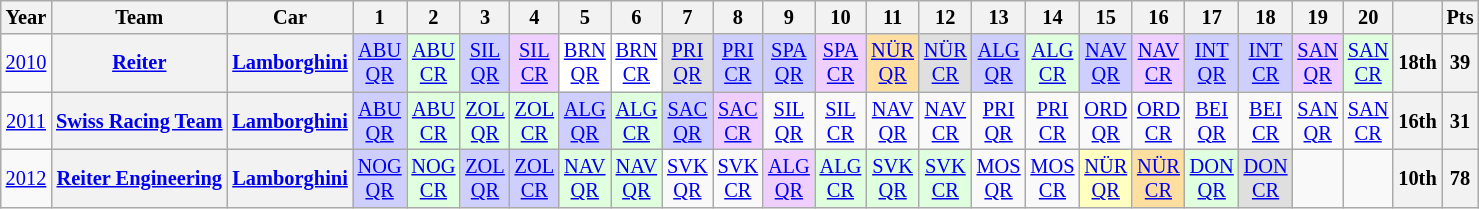<table class="wikitable" border="1" style="text-align:center; font-size:85%;">
<tr>
<th>Year</th>
<th>Team</th>
<th>Car</th>
<th>1</th>
<th>2</th>
<th>3</th>
<th>4</th>
<th>5</th>
<th>6</th>
<th>7</th>
<th>8</th>
<th>9</th>
<th>10</th>
<th>11</th>
<th>12</th>
<th>13</th>
<th>14</th>
<th>15</th>
<th>16</th>
<th>17</th>
<th>18</th>
<th>19</th>
<th>20</th>
<th></th>
<th>Pts</th>
</tr>
<tr>
<td><a href='#'>2010</a></td>
<th nowrap><a href='#'>Reiter</a></th>
<th><a href='#'>Lamborghini</a></th>
<td style="background:#CFCFFF;"><a href='#'>ABU<br>QR</a><br></td>
<td style="background:#DFFFDF;"><a href='#'>ABU<br>CR</a><br></td>
<td style="background:#CFCFFF;"><a href='#'>SIL<br>QR</a><br></td>
<td style="background:#EFCFFF;"><a href='#'>SIL<br>CR</a><br></td>
<td style="background:#FFFFFF;"><a href='#'>BRN<br>QR</a><br></td>
<td style="background:#FFFFFF;"><a href='#'>BRN<br>CR</a><br></td>
<td style="background:#DFDFDF;"><a href='#'>PRI<br>QR</a><br></td>
<td style="background:#CFCFFF;"><a href='#'>PRI<br>CR</a><br></td>
<td style="background:#CFCFFF;"><a href='#'>SPA<br>QR</a><br></td>
<td style="background:#EFCFFF;"><a href='#'>SPA<br>CR</a><br></td>
<td style="background:#FFDF9F;"><a href='#'>NÜR<br>QR</a><br></td>
<td style="background:#DFDFDF;"><a href='#'>NÜR<br>CR</a><br></td>
<td style="background:#CFCFFF;"><a href='#'>ALG<br>QR</a><br></td>
<td style="background:#DFFFDF;"><a href='#'>ALG<br>CR</a><br></td>
<td style="background:#CFCFFF;"><a href='#'>NAV<br>QR</a><br></td>
<td style="background:#EFCFFF;"><a href='#'>NAV<br>CR</a><br></td>
<td style="background:#CFCFFF;"><a href='#'>INT<br>QR</a><br></td>
<td style="background:#CFCFFF;"><a href='#'>INT<br>CR</a><br></td>
<td style="background:#EFCFFF;"><a href='#'>SAN<br>QR</a><br></td>
<td style="background:#DFFFDF;"><a href='#'>SAN<br>CR</a><br></td>
<th>18th</th>
<th>39</th>
</tr>
<tr>
<td><a href='#'>2011</a></td>
<th nowrap><a href='#'>Swiss Racing Team</a></th>
<th><a href='#'>Lamborghini</a></th>
<td style="background:#CFCFFF;"><a href='#'>ABU<br>QR</a><br></td>
<td style="background:#DFFFDF;"><a href='#'>ABU<br>CR</a><br></td>
<td style="background:#DFFFDF;"><a href='#'>ZOL<br>QR</a><br></td>
<td style="background:#DFFFDF;"><a href='#'>ZOL<br>CR</a><br></td>
<td style="background:#CFCFFF;"><a href='#'>ALG<br>QR</a><br></td>
<td style="background:#DFFFDF;"><a href='#'>ALG<br>CR</a><br></td>
<td style="background:#CFCFFF;"><a href='#'>SAC<br>QR</a><br></td>
<td style="background:#EFCFFF;"><a href='#'>SAC<br>CR</a><br></td>
<td><a href='#'>SIL<br>QR</a></td>
<td><a href='#'>SIL<br>CR</a></td>
<td><a href='#'>NAV<br>QR</a></td>
<td><a href='#'>NAV<br>CR</a></td>
<td><a href='#'>PRI<br>QR</a></td>
<td><a href='#'>PRI<br>CR</a></td>
<td><a href='#'>ORD<br>QR</a></td>
<td><a href='#'>ORD<br>CR</a></td>
<td><a href='#'>BEI<br>QR</a></td>
<td><a href='#'>BEI<br>CR</a></td>
<td><a href='#'>SAN<br>QR</a></td>
<td><a href='#'>SAN<br>CR</a></td>
<th>16th</th>
<th>31</th>
</tr>
<tr>
<td><a href='#'>2012</a></td>
<th nowrap><a href='#'>Reiter Engineering</a></th>
<th><a href='#'>Lamborghini</a></th>
<td style="background:#CFCFFF;"><a href='#'>NOG<br>QR</a><br></td>
<td style="background:#DFFFDF;"><a href='#'>NOG<br>CR</a><br></td>
<td style="background:#CFCFFF;"><a href='#'>ZOL<br>QR</a><br></td>
<td style="background:#CFCFFF;"><a href='#'>ZOL<br>CR</a><br></td>
<td style="background:#DFFFDF;"><a href='#'>NAV<br>QR</a><br></td>
<td style="background:#DFFFDF;"><a href='#'>NAV<br>QR</a><br></td>
<td><a href='#'>SVK<br>QR</a></td>
<td><a href='#'>SVK<br>CR</a></td>
<td style="background:#EFCFFF;"><a href='#'>ALG<br>QR</a><br></td>
<td style="background:#DFFFDF;"><a href='#'>ALG<br>CR</a><br></td>
<td style="background:#DFFFDF;"><a href='#'>SVK<br>QR</a><br></td>
<td style="background:#DFFFDF;"><a href='#'>SVK<br>CR</a><br></td>
<td><a href='#'>MOS<br>QR</a></td>
<td><a href='#'>MOS<br>CR</a></td>
<td style="background:#FFFFBF;"><a href='#'>NÜR<br>QR</a><br></td>
<td style="background:#FFDF9F;"><a href='#'>NÜR<br>CR</a><br></td>
<td style="background:#DFFFDF;"><a href='#'>DON<br>QR</a><br></td>
<td style="background:#DFDFDF;"><a href='#'>DON<br>CR</a><br></td>
<td></td>
<td></td>
<th>10th</th>
<th>78</th>
</tr>
</table>
